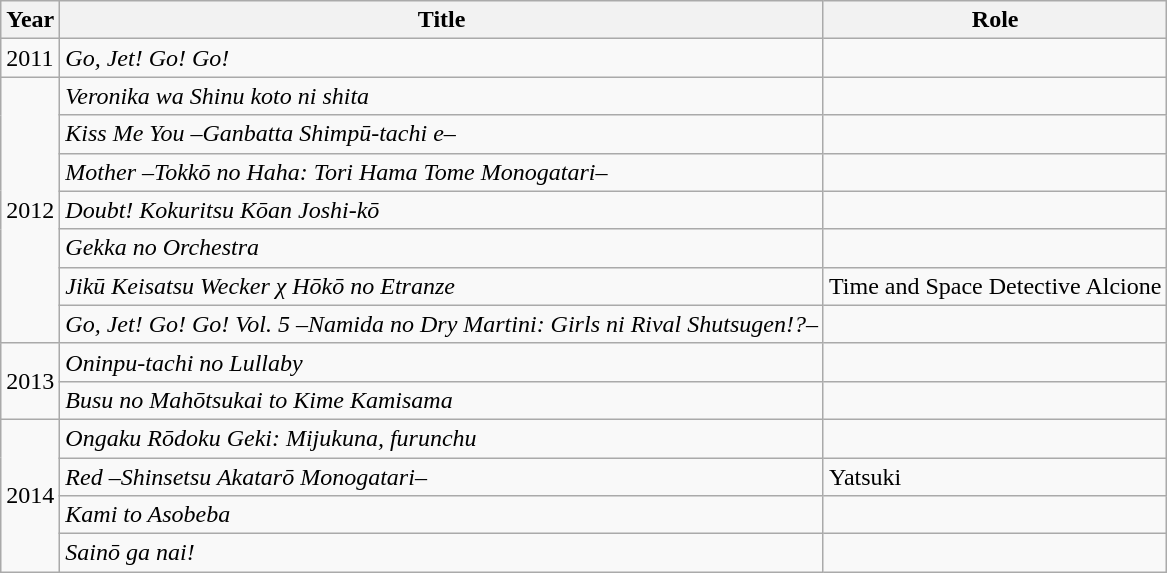<table class="wikitable">
<tr>
<th>Year</th>
<th>Title</th>
<th>Role</th>
</tr>
<tr>
<td>2011</td>
<td><em>Go, Jet! Go! Go!</em></td>
<td></td>
</tr>
<tr>
<td rowspan="7">2012</td>
<td><em>Veronika wa Shinu koto ni shita</em></td>
<td></td>
</tr>
<tr>
<td><em>Kiss Me You –Ganbatta Shimpū-tachi e–</em></td>
<td></td>
</tr>
<tr>
<td><em>Mother –Tokkō no Haha: Tori Hama Tome Monogatari–</em></td>
<td></td>
</tr>
<tr>
<td><em>Doubt! Kokuritsu Kōan Joshi-kō</em></td>
<td></td>
</tr>
<tr>
<td><em>Gekka no Orchestra</em></td>
<td></td>
</tr>
<tr>
<td><em>Jikū Keisatsu Wecker χ Hōkō no Etranze</em></td>
<td>Time and Space Detective Alcione</td>
</tr>
<tr>
<td><em>Go, Jet! Go! Go! Vol. 5 –Namida no Dry Martini: Girls ni Rival Shutsugen!?–</em></td>
<td></td>
</tr>
<tr>
<td rowspan="2">2013</td>
<td><em>Oninpu-tachi no Lullaby</em></td>
<td></td>
</tr>
<tr>
<td><em>Busu no Mahōtsukai to Kime Kamisama</em></td>
<td></td>
</tr>
<tr>
<td rowspan="4">2014</td>
<td><em>Ongaku Rōdoku Geki: Mijukuna, furunchu</em></td>
<td></td>
</tr>
<tr>
<td><em>Red –Shinsetsu Akatarō Monogatari–</em></td>
<td>Yatsuki</td>
</tr>
<tr>
<td><em>Kami to Asobeba</em></td>
<td></td>
</tr>
<tr>
<td><em>Sainō ga nai!</em></td>
<td></td>
</tr>
</table>
